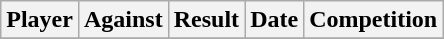<table class="wikitable sortable">
<tr>
<th>Player</th>
<th>Against</th>
<th>Result</th>
<th>Date</th>
<th>Competition</th>
</tr>
<tr>
</tr>
</table>
